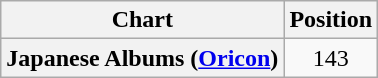<table class="wikitable plainrowheaders">
<tr>
<th>Chart</th>
<th>Position</th>
</tr>
<tr>
<th scope="row">Japanese Albums (<a href='#'>Oricon</a>)</th>
<td style="text-align:center;">143</td>
</tr>
</table>
